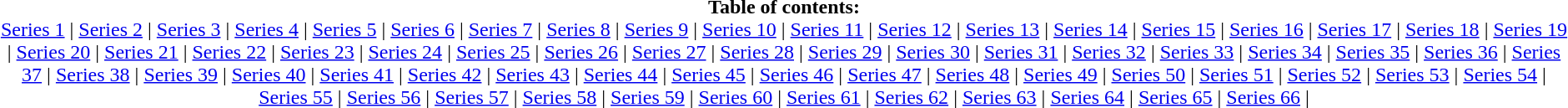<table id="toc"  style="width:100%; margin:0 auto; text-align:center;">
<tr>
<td><strong>Table of contents:</strong><br><a href='#'>Series 1</a> |
<a href='#'>Series 2</a> |
<a href='#'>Series 3</a> |
<a href='#'>Series 4</a> |
<a href='#'>Series 5</a> |
<a href='#'>Series 6</a> |
<a href='#'>Series 7</a> |
<a href='#'>Series 8</a> |
<a href='#'>Series 9</a> |
<a href='#'>Series 10</a> |
<a href='#'>Series 11</a> |
<a href='#'>Series 12</a> |
<a href='#'>Series 13</a> |
<a href='#'>Series 14</a> |
<a href='#'>Series 15</a> |
<a href='#'>Series 16</a> |
<a href='#'>Series 17</a> |
<a href='#'>Series 18</a> |
<a href='#'>Series 19</a> |
<a href='#'>Series 20</a> |
<a href='#'>Series 21</a> |
<a href='#'>Series 22</a> |
<a href='#'>Series 23</a> |
<a href='#'>Series 24</a> |
<a href='#'>Series 25</a> |
<a href='#'>Series 26</a> |
<a href='#'>Series 27</a> |
<a href='#'>Series 28</a> |
<a href='#'>Series 29</a> |
<a href='#'>Series 30</a> |
<a href='#'>Series 31</a> |
<a href='#'>Series 32</a> |
<a href='#'>Series 33</a> |
<a href='#'>Series 34</a> |
<a href='#'>Series 35</a> |
<a href='#'>Series 36</a> |
<a href='#'>Series 37</a> |
<a href='#'>Series 38</a> |
<a href='#'>Series 39</a> |
<a href='#'>Series 40</a> |
<a href='#'>Series 41</a> |
<a href='#'>Series 42</a> |
<a href='#'>Series 43</a> |
<a href='#'>Series 44</a> |
<a href='#'>Series 45</a> |
<a href='#'>Series 46</a> |
<a href='#'>Series 47</a> |
<a href='#'>Series 48</a> |
<a href='#'>Series 49</a> |
<a href='#'>Series 50</a> |
<a href='#'>Series 51</a> |
<a href='#'>Series 52</a> |
<a href='#'>Series 53</a> |
<a href='#'>Series 54</a> |
<a href='#'>Series 55</a> |
<a href='#'>Series 56</a> |
<a href='#'>Series 57</a> |
<a href='#'>Series 58</a> |
<a href='#'>Series 59</a> |
<a href='#'>Series 60</a> |
<a href='#'>Series 61</a> |
<a href='#'>Series 62</a> |
<a href='#'>Series 63</a> |
<a href='#'>Series 64</a> |
<a href='#'>Series 65</a> |
<a href='#'>Series 66</a> |</td>
</tr>
</table>
